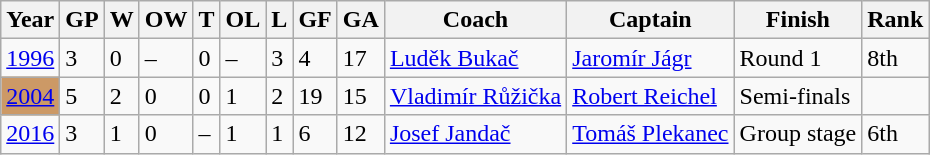<table class="wikitable sortable">
<tr>
<th>Year</th>
<th>GP</th>
<th>W</th>
<th>OW</th>
<th>T</th>
<th>OL</th>
<th>L</th>
<th>GF</th>
<th>GA</th>
<th>Coach</th>
<th>Captain</th>
<th>Finish</th>
<th>Rank</th>
</tr>
<tr>
<td><a href='#'>1996</a></td>
<td>3</td>
<td>0</td>
<td>–</td>
<td>0</td>
<td>–</td>
<td>3</td>
<td>4</td>
<td>17</td>
<td><a href='#'>Luděk Bukač</a></td>
<td><a href='#'>Jaromír Jágr</a></td>
<td>Round 1</td>
<td>8th</td>
</tr>
<tr>
<td style="background:#c96;"><a href='#'>2004</a></td>
<td>5</td>
<td>2</td>
<td>0</td>
<td>0</td>
<td>1</td>
<td>2</td>
<td>19</td>
<td>15</td>
<td><a href='#'>Vladimír Růžička</a></td>
<td><a href='#'>Robert Reichel</a></td>
<td>Semi-finals</td>
<td></td>
</tr>
<tr>
<td><a href='#'>2016</a></td>
<td>3</td>
<td>1</td>
<td>0</td>
<td>–</td>
<td>1</td>
<td>1</td>
<td>6</td>
<td>12</td>
<td><a href='#'>Josef Jandač</a></td>
<td><a href='#'>Tomáš Plekanec</a></td>
<td>Group stage</td>
<td>6th</td>
</tr>
</table>
